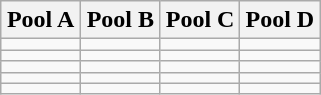<table class="wikitable">
<tr>
<th width=25%>Pool A</th>
<th width=25%>Pool B</th>
<th width=25%>Pool C</th>
<th width=25%>Pool D</th>
</tr>
<tr>
<td></td>
<td></td>
<td></td>
<td></td>
</tr>
<tr>
<td></td>
<td></td>
<td></td>
<td></td>
</tr>
<tr>
<td></td>
<td></td>
<td></td>
<td></td>
</tr>
<tr>
<td></td>
<td></td>
<td></td>
<td></td>
</tr>
<tr>
<td></td>
<td></td>
<td></td>
<td></td>
</tr>
</table>
